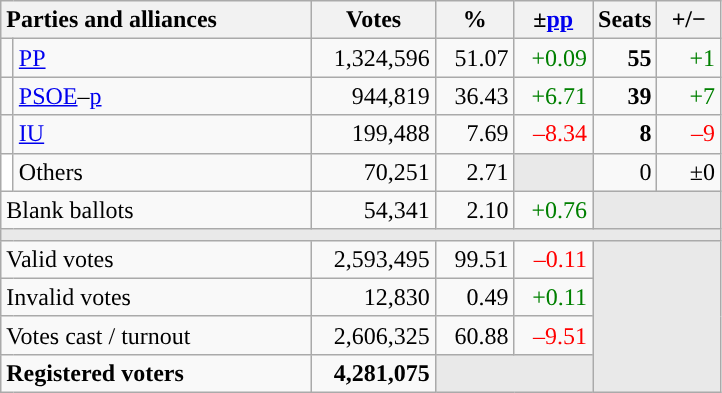<table class="wikitable" style="text-align:right;">
<tr>
<th style="text-align:left;" colspan="2" width="200">Parties and alliances</th>
<th width="75">Votes</th>
<th width="45">%</th>
<th width="45">±<a href='#'>pp</a></th>
<th width="35">Seats</th>
<th width="35">+/−</th>
</tr>
<tr>
<td width="1" style="color:inherit;background:"></td>
<td align="left"><a href='#'>PP</a></td>
<td>1,324,596</td>
<td>51.07</td>
<td style="color:green;">+0.09</td>
<td><strong>55</strong></td>
<td style="color:green;">+1</td>
</tr>
<tr>
<td style="color:inherit;background:"></td>
<td align="left"><a href='#'>PSOE</a>–<a href='#'>p</a></td>
<td>944,819</td>
<td>36.43</td>
<td style="color:green;">+6.71</td>
<td><strong>39</strong></td>
<td style="color:green;">+7</td>
</tr>
<tr>
<td style="color:inherit;background:"></td>
<td align="left"><a href='#'>IU</a></td>
<td>199,488</td>
<td>7.69</td>
<td style="color:red;">–8.34</td>
<td><strong>8</strong></td>
<td style="color:red;">–9</td>
</tr>
<tr>
<td bgcolor="white"></td>
<td align="left">Others</td>
<td>70,251</td>
<td>2.71</td>
<td bgcolor="#E9E9E9"></td>
<td>0</td>
<td>±0</td>
</tr>
<tr>
<td align="left" colspan="2">Blank ballots</td>
<td>54,341</td>
<td>2.10</td>
<td style="color:green;">+0.76</td>
<td bgcolor="#E9E9E9" colspan="2"></td>
</tr>
<tr>
<td colspan="7" bgcolor="#E9E9E9"></td>
</tr>
<tr>
<td align="left" colspan="2">Valid votes</td>
<td>2,593,495</td>
<td>99.51</td>
<td style="color:red;">–0.11</td>
<td bgcolor="#E9E9E9" colspan="2" rowspan="4"></td>
</tr>
<tr>
<td align="left" colspan="2">Invalid votes</td>
<td>12,830</td>
<td>0.49</td>
<td style="color:green;">+0.11</td>
</tr>
<tr>
<td align="left" colspan="2">Votes cast / turnout</td>
<td>2,606,325</td>
<td>60.88</td>
<td style="color:red;">–9.51</td>
</tr>
<tr style="font-weight:bold;">
<td align="left" colspan="2">Registered voters</td>
<td>4,281,075</td>
<td bgcolor="#E9E9E9" colspan="2"></td>
</tr>
</table>
